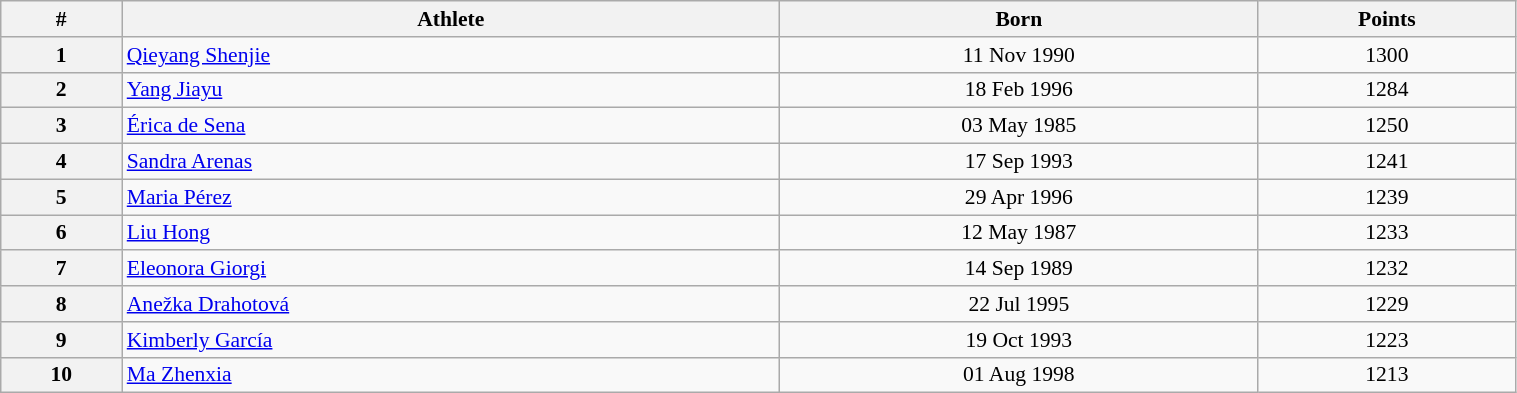<table class="wikitable" width=80% style="font-size:90%; text-align:center;">
<tr>
<th>#</th>
<th>Athlete</th>
<th>Born</th>
<th>Points</th>
</tr>
<tr>
<th>1</th>
<td align=left> <a href='#'>Qieyang Shenjie</a></td>
<td>11 Nov 1990</td>
<td>1300</td>
</tr>
<tr>
<th>2</th>
<td align=left> <a href='#'>Yang Jiayu</a></td>
<td>18 Feb 1996</td>
<td>1284</td>
</tr>
<tr>
<th>3</th>
<td align=left> <a href='#'>Érica de Sena</a></td>
<td>03 May 1985</td>
<td>1250</td>
</tr>
<tr>
<th>4</th>
<td align=left> <a href='#'>Sandra Arenas</a></td>
<td>17 Sep 1993</td>
<td>1241</td>
</tr>
<tr>
<th>5</th>
<td align=left> <a href='#'>Maria Pérez</a></td>
<td>29 Apr 1996</td>
<td>1239</td>
</tr>
<tr>
<th>6</th>
<td align=left> <a href='#'>Liu Hong</a></td>
<td>12 May 1987</td>
<td>1233</td>
</tr>
<tr>
<th>7</th>
<td align=left> <a href='#'>Eleonora Giorgi</a></td>
<td>14 Sep 1989</td>
<td>1232</td>
</tr>
<tr>
<th>8</th>
<td align=left> <a href='#'>Anežka Drahotová</a></td>
<td>22 Jul 1995</td>
<td>1229</td>
</tr>
<tr>
<th>9</th>
<td align=left> <a href='#'>Kimberly García</a></td>
<td>19 Oct 1993</td>
<td>1223</td>
</tr>
<tr>
<th>10</th>
<td align=left> <a href='#'>Ma Zhenxia</a></td>
<td>01 Aug 1998</td>
<td>1213</td>
</tr>
</table>
